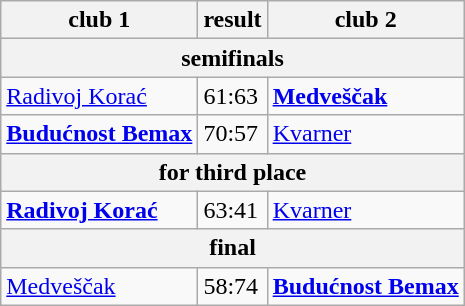<table class="wikitable">
<tr>
<th>club 1</th>
<th>result</th>
<th>club 2</th>
</tr>
<tr>
<th colspan="3">semifinals</th>
</tr>
<tr>
<td> <a href='#'>Radivoj Korać</a></td>
<td>61:63</td>
<td> <strong><a href='#'>Medveščak</a></strong></td>
</tr>
<tr>
<td> <strong><a href='#'>Budućnost Bemax</a></strong></td>
<td>70:57</td>
<td> <a href='#'>Kvarner</a></td>
</tr>
<tr>
<th colspan="3">for third place</th>
</tr>
<tr>
<td> <strong><a href='#'>Radivoj Korać</a></strong></td>
<td>63:41</td>
<td> <a href='#'>Kvarner</a></td>
</tr>
<tr>
<th colspan="3">final</th>
</tr>
<tr>
<td> <a href='#'>Medveščak</a></td>
<td>58:74</td>
<td> <strong><a href='#'>Budućnost Bemax</a></strong></td>
</tr>
</table>
